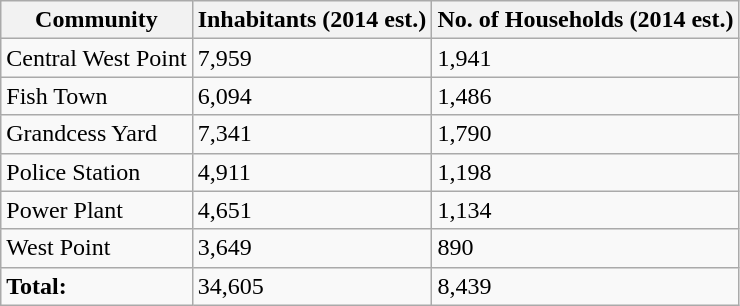<table class="wikitable">
<tr>
<th>Community</th>
<th>Inhabitants (2014 est.)</th>
<th>No. of Households (2014 est.)</th>
</tr>
<tr>
<td>Central West Point</td>
<td>7,959</td>
<td>1,941</td>
</tr>
<tr>
<td>Fish Town</td>
<td>6,094</td>
<td>1,486</td>
</tr>
<tr>
<td>Grandcess Yard</td>
<td>7,341</td>
<td>1,790</td>
</tr>
<tr>
<td>Police Station</td>
<td>4,911</td>
<td>1,198</td>
</tr>
<tr>
<td>Power Plant</td>
<td>4,651</td>
<td>1,134</td>
</tr>
<tr>
<td>West Point</td>
<td>3,649</td>
<td>890</td>
</tr>
<tr>
<td><strong>Total:</strong></td>
<td>34,605</td>
<td>8,439</td>
</tr>
</table>
